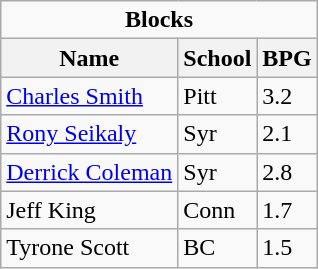<table class="wikitable">
<tr>
<td colspan=3 style="text-align:center;"><strong>Blocks</strong></td>
</tr>
<tr>
<th>Name</th>
<th>School</th>
<th>BPG</th>
</tr>
<tr>
<td><a href='#'>Charles Smith</a></td>
<td>Pitt</td>
<td>3.2</td>
</tr>
<tr>
<td><a href='#'>Rony Seikaly</a></td>
<td>Syr</td>
<td>2.1</td>
</tr>
<tr>
<td><a href='#'>Derrick Coleman</a></td>
<td>Syr</td>
<td>2.8</td>
</tr>
<tr>
<td>Jeff King</td>
<td>Conn</td>
<td>1.7</td>
</tr>
<tr>
<td>Tyrone Scott</td>
<td>BC</td>
<td>1.5</td>
</tr>
</table>
